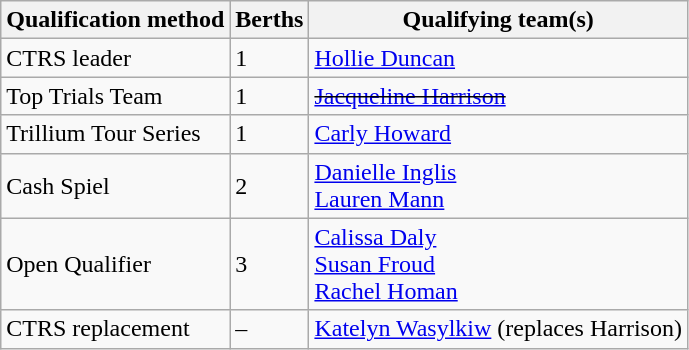<table class="wikitable">
<tr>
<th scope="col">Qualification method</th>
<th scope="col">Berths</th>
<th scope="col">Qualifying team(s)</th>
</tr>
<tr>
<td>CTRS leader</td>
<td>1</td>
<td><a href='#'>Hollie Duncan</a></td>
</tr>
<tr>
<td>Top Trials Team</td>
<td>1</td>
<td><s><a href='#'>Jacqueline Harrison</a></s></td>
</tr>
<tr>
<td>Trillium Tour Series</td>
<td>1</td>
<td><a href='#'>Carly Howard</a></td>
</tr>
<tr>
<td>Cash Spiel</td>
<td>2</td>
<td><a href='#'>Danielle Inglis</a> <br> <a href='#'>Lauren Mann</a></td>
</tr>
<tr>
<td>Open Qualifier</td>
<td>3</td>
<td><a href='#'>Calissa Daly</a> <br> <a href='#'>Susan Froud</a> <br> <a href='#'>Rachel Homan</a></td>
</tr>
<tr>
<td>CTRS replacement</td>
<td>–</td>
<td><a href='#'>Katelyn Wasylkiw</a> (replaces Harrison)</td>
</tr>
</table>
